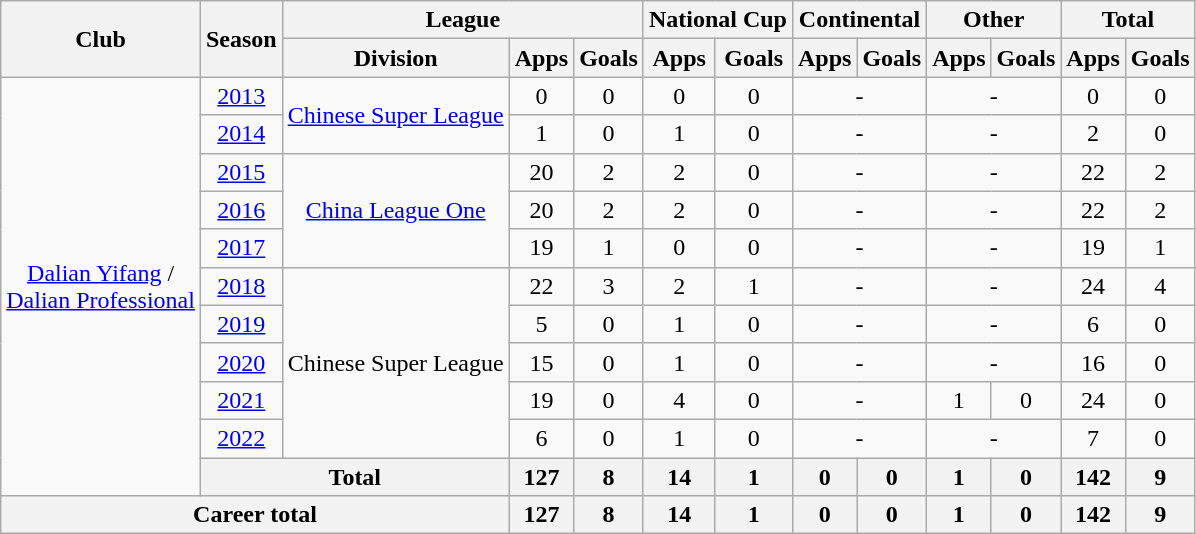<table class="wikitable" style="text-align: center">
<tr>
<th rowspan="2">Club</th>
<th rowspan="2">Season</th>
<th colspan="3">League</th>
<th colspan="2">National Cup</th>
<th colspan="2">Continental</th>
<th colspan="2">Other</th>
<th colspan="2">Total</th>
</tr>
<tr>
<th>Division</th>
<th>Apps</th>
<th>Goals</th>
<th>Apps</th>
<th>Goals</th>
<th>Apps</th>
<th>Goals</th>
<th>Apps</th>
<th>Goals</th>
<th>Apps</th>
<th>Goals</th>
</tr>
<tr>
<td rowspan="11"><a href='#'>Dalian Yifang</a> /<br><a href='#'>Dalian Professional</a></td>
<td><a href='#'>2013</a></td>
<td rowspan="2"><a href='#'>Chinese Super League</a></td>
<td>0</td>
<td>0</td>
<td>0</td>
<td>0</td>
<td colspan="2">-</td>
<td colspan="2">-</td>
<td>0</td>
<td>0</td>
</tr>
<tr>
<td><a href='#'>2014</a></td>
<td>1</td>
<td>0</td>
<td>1</td>
<td>0</td>
<td colspan="2">-</td>
<td colspan="2">-</td>
<td>2</td>
<td>0</td>
</tr>
<tr>
<td><a href='#'>2015</a></td>
<td rowspan="3"><a href='#'>China League One</a></td>
<td>20</td>
<td>2</td>
<td>2</td>
<td>0</td>
<td colspan="2">-</td>
<td colspan="2">-</td>
<td>22</td>
<td>2</td>
</tr>
<tr>
<td><a href='#'>2016</a></td>
<td>20</td>
<td>2</td>
<td>2</td>
<td>0</td>
<td colspan="2">-</td>
<td colspan="2">-</td>
<td>22</td>
<td>2</td>
</tr>
<tr>
<td><a href='#'>2017</a></td>
<td>19</td>
<td>1</td>
<td>0</td>
<td>0</td>
<td colspan="2">-</td>
<td colspan="2">-</td>
<td>19</td>
<td>1</td>
</tr>
<tr>
<td><a href='#'>2018</a></td>
<td rowspan="5">Chinese Super League</td>
<td>22</td>
<td>3</td>
<td>2</td>
<td>1</td>
<td colspan="2">-</td>
<td colspan="2">-</td>
<td>24</td>
<td>4</td>
</tr>
<tr>
<td><a href='#'>2019</a></td>
<td>5</td>
<td>0</td>
<td>1</td>
<td>0</td>
<td colspan="2">-</td>
<td colspan="2">-</td>
<td>6</td>
<td>0</td>
</tr>
<tr>
<td><a href='#'>2020</a></td>
<td>15</td>
<td>0</td>
<td>1</td>
<td>0</td>
<td colspan="2">-</td>
<td colspan="2">-</td>
<td>16</td>
<td>0</td>
</tr>
<tr>
<td><a href='#'>2021</a></td>
<td>19</td>
<td>0</td>
<td>4</td>
<td>0</td>
<td colspan="2">-</td>
<td>1</td>
<td>0</td>
<td>24</td>
<td>0</td>
</tr>
<tr>
<td><a href='#'>2022</a></td>
<td>6</td>
<td>0</td>
<td>1</td>
<td>0</td>
<td colspan="2">-</td>
<td colspan="2">-</td>
<td>7</td>
<td>0</td>
</tr>
<tr>
<th colspan="2">Total</th>
<th>127</th>
<th>8</th>
<th>14</th>
<th>1</th>
<th>0</th>
<th>0</th>
<th>1</th>
<th>0</th>
<th>142</th>
<th>9</th>
</tr>
<tr>
<th colspan=3>Career total</th>
<th>127</th>
<th>8</th>
<th>14</th>
<th>1</th>
<th>0</th>
<th>0</th>
<th>1</th>
<th>0</th>
<th>142</th>
<th>9</th>
</tr>
</table>
